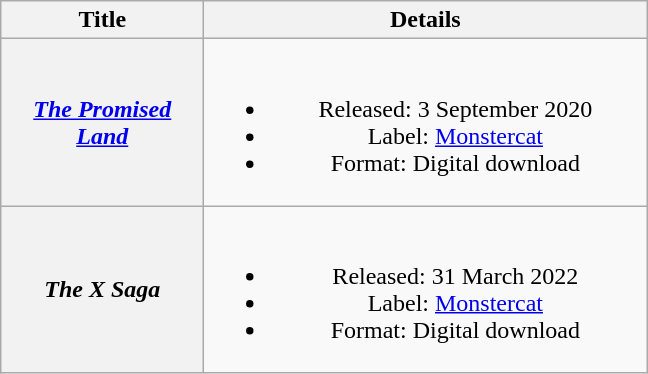<table class="wikitable plainrowheaders" border="1" style="text-align:center;">
<tr>
<th scope="col" style="width:8em;">Title</th>
<th scope="col" style="width:18em;">Details</th>
</tr>
<tr>
<th scope="row"><em><a href='#'>The Promised Land</a></em></th>
<td><br><ul><li>Released: 3 September 2020</li><li>Label: <a href='#'>Monstercat</a></li><li>Format: Digital download</li></ul></td>
</tr>
<tr>
<th scope="row"><em>The X Saga</em></th>
<td><br><ul><li>Released: 31 March 2022</li><li>Label: <a href='#'>Monstercat</a></li><li>Format: Digital download</li></ul></td>
</tr>
</table>
